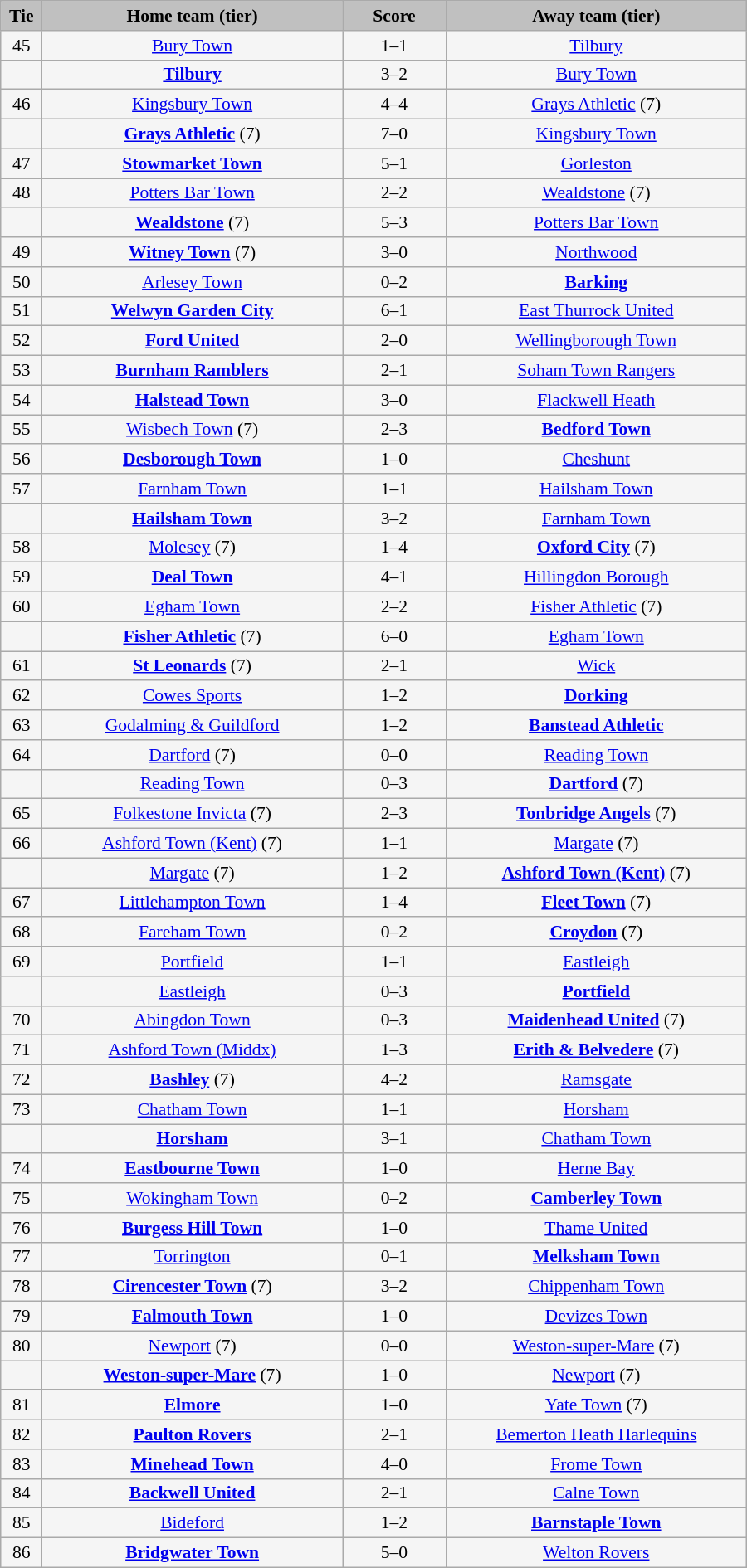<table class="wikitable" style="width: 600px; background:WhiteSmoke; text-align:center; font-size:90%">
<tr>
<td scope="col" style="width:  5.00%; background:silver;"><strong>Tie</strong></td>
<td scope="col" style="width: 36.25%; background:silver;"><strong>Home team (tier)</strong></td>
<td scope="col" style="width: 12.50%; background:silver;"><strong>Score</strong></td>
<td scope="col" style="width: 36.25%; background:silver;"><strong>Away team (tier)</strong></td>
</tr>
<tr>
<td>45</td>
<td><a href='#'>Bury Town</a></td>
<td>1–1</td>
<td><a href='#'>Tilbury</a></td>
</tr>
<tr>
<td><em></em></td>
<td><strong><a href='#'>Tilbury</a></strong></td>
<td>3–2</td>
<td><a href='#'>Bury Town</a></td>
</tr>
<tr>
<td>46</td>
<td><a href='#'>Kingsbury Town</a></td>
<td>4–4</td>
<td><a href='#'>Grays Athletic</a> (7)</td>
</tr>
<tr>
<td><em></em></td>
<td><strong><a href='#'>Grays Athletic</a></strong> (7)</td>
<td>7–0</td>
<td><a href='#'>Kingsbury Town</a></td>
</tr>
<tr>
<td>47</td>
<td><strong><a href='#'>Stowmarket Town</a></strong></td>
<td>5–1</td>
<td><a href='#'>Gorleston</a></td>
</tr>
<tr>
<td>48</td>
<td><a href='#'>Potters Bar Town</a></td>
<td>2–2</td>
<td><a href='#'>Wealdstone</a> (7)</td>
</tr>
<tr>
<td><em></em></td>
<td><strong><a href='#'>Wealdstone</a></strong> (7)</td>
<td>5–3</td>
<td><a href='#'>Potters Bar Town</a></td>
</tr>
<tr>
<td>49</td>
<td><strong><a href='#'>Witney Town</a></strong> (7)</td>
<td>3–0</td>
<td><a href='#'>Northwood</a></td>
</tr>
<tr>
<td>50</td>
<td><a href='#'>Arlesey Town</a></td>
<td>0–2</td>
<td><strong><a href='#'>Barking</a></strong></td>
</tr>
<tr>
<td>51</td>
<td><strong><a href='#'>Welwyn Garden City</a></strong></td>
<td>6–1</td>
<td><a href='#'>East Thurrock United</a></td>
</tr>
<tr>
<td>52</td>
<td><strong><a href='#'>Ford United</a></strong></td>
<td>2–0</td>
<td><a href='#'>Wellingborough Town</a></td>
</tr>
<tr>
<td>53</td>
<td><strong><a href='#'>Burnham Ramblers</a></strong></td>
<td>2–1</td>
<td><a href='#'>Soham Town Rangers</a></td>
</tr>
<tr>
<td>54</td>
<td><strong><a href='#'>Halstead Town</a></strong></td>
<td>3–0</td>
<td><a href='#'>Flackwell Heath</a></td>
</tr>
<tr>
<td>55</td>
<td><a href='#'>Wisbech Town</a> (7)</td>
<td>2–3</td>
<td><strong><a href='#'>Bedford Town</a></strong></td>
</tr>
<tr>
<td>56</td>
<td><strong><a href='#'>Desborough Town</a></strong></td>
<td>1–0</td>
<td><a href='#'>Cheshunt</a></td>
</tr>
<tr>
<td>57</td>
<td><a href='#'>Farnham Town</a></td>
<td>1–1</td>
<td><a href='#'>Hailsham Town</a></td>
</tr>
<tr>
<td><em></em></td>
<td><strong><a href='#'>Hailsham Town</a></strong></td>
<td>3–2</td>
<td><a href='#'>Farnham Town</a></td>
</tr>
<tr>
<td>58</td>
<td><a href='#'>Molesey</a> (7)</td>
<td>1–4</td>
<td><strong><a href='#'>Oxford City</a></strong> (7)</td>
</tr>
<tr>
<td>59</td>
<td><strong><a href='#'>Deal Town</a></strong></td>
<td>4–1</td>
<td><a href='#'>Hillingdon Borough</a></td>
</tr>
<tr>
<td>60</td>
<td><a href='#'>Egham Town</a></td>
<td>2–2</td>
<td><a href='#'>Fisher Athletic</a> (7)</td>
</tr>
<tr>
<td><em></em></td>
<td><strong><a href='#'>Fisher Athletic</a></strong> (7)</td>
<td>6–0</td>
<td><a href='#'>Egham Town</a></td>
</tr>
<tr>
<td>61</td>
<td><strong><a href='#'>St Leonards</a></strong> (7)</td>
<td>2–1</td>
<td><a href='#'>Wick</a></td>
</tr>
<tr>
<td>62</td>
<td><a href='#'>Cowes Sports</a></td>
<td>1–2</td>
<td><strong><a href='#'>Dorking</a></strong></td>
</tr>
<tr>
<td>63</td>
<td><a href='#'>Godalming & Guildford</a></td>
<td>1–2</td>
<td><strong><a href='#'>Banstead Athletic</a></strong></td>
</tr>
<tr>
<td>64</td>
<td><a href='#'>Dartford</a> (7)</td>
<td>0–0</td>
<td><a href='#'>Reading Town</a></td>
</tr>
<tr>
<td><em></em></td>
<td><a href='#'>Reading Town</a></td>
<td>0–3</td>
<td><strong><a href='#'>Dartford</a></strong> (7)</td>
</tr>
<tr>
<td>65</td>
<td><a href='#'>Folkestone Invicta</a> (7)</td>
<td>2–3</td>
<td><strong><a href='#'>Tonbridge Angels</a></strong> (7)</td>
</tr>
<tr>
<td>66</td>
<td><a href='#'>Ashford Town (Kent)</a> (7)</td>
<td>1–1</td>
<td><a href='#'>Margate</a> (7)</td>
</tr>
<tr>
<td><em></em></td>
<td><a href='#'>Margate</a> (7)</td>
<td>1–2</td>
<td><strong><a href='#'>Ashford Town (Kent)</a></strong> (7)</td>
</tr>
<tr>
<td>67</td>
<td><a href='#'>Littlehampton Town</a></td>
<td>1–4</td>
<td><strong><a href='#'>Fleet Town</a></strong> (7)</td>
</tr>
<tr>
<td>68</td>
<td><a href='#'>Fareham Town</a></td>
<td>0–2</td>
<td><strong><a href='#'>Croydon</a></strong> (7)</td>
</tr>
<tr>
<td>69</td>
<td><a href='#'>Portfield</a></td>
<td>1–1</td>
<td><a href='#'>Eastleigh</a></td>
</tr>
<tr>
<td><em></em></td>
<td><a href='#'>Eastleigh</a></td>
<td>0–3</td>
<td><strong><a href='#'>Portfield</a></strong></td>
</tr>
<tr>
<td>70</td>
<td><a href='#'>Abingdon Town</a></td>
<td>0–3</td>
<td><strong><a href='#'>Maidenhead United</a></strong> (7)</td>
</tr>
<tr>
<td>71</td>
<td><a href='#'>Ashford Town (Middx)</a></td>
<td>1–3</td>
<td><strong><a href='#'>Erith & Belvedere</a></strong> (7)</td>
</tr>
<tr>
<td>72</td>
<td><strong><a href='#'>Bashley</a></strong> (7)</td>
<td>4–2</td>
<td><a href='#'>Ramsgate</a></td>
</tr>
<tr>
<td>73</td>
<td><a href='#'>Chatham Town</a></td>
<td>1–1</td>
<td><a href='#'>Horsham</a></td>
</tr>
<tr>
<td><em></em></td>
<td><strong><a href='#'>Horsham</a></strong></td>
<td>3–1</td>
<td><a href='#'>Chatham Town</a></td>
</tr>
<tr>
<td>74</td>
<td><strong><a href='#'>Eastbourne Town</a></strong></td>
<td>1–0</td>
<td><a href='#'>Herne Bay</a></td>
</tr>
<tr>
<td>75</td>
<td><a href='#'>Wokingham Town</a></td>
<td>0–2</td>
<td><strong><a href='#'>Camberley Town</a></strong></td>
</tr>
<tr>
<td>76</td>
<td><strong><a href='#'>Burgess Hill Town</a></strong></td>
<td>1–0</td>
<td><a href='#'>Thame United</a></td>
</tr>
<tr>
<td>77</td>
<td><a href='#'>Torrington</a></td>
<td>0–1</td>
<td><strong><a href='#'>Melksham Town</a></strong></td>
</tr>
<tr>
<td>78</td>
<td><strong><a href='#'>Cirencester Town</a></strong> (7)</td>
<td>3–2</td>
<td><a href='#'>Chippenham Town</a></td>
</tr>
<tr>
<td>79</td>
<td><strong><a href='#'>Falmouth Town</a></strong></td>
<td>1–0</td>
<td><a href='#'>Devizes Town</a></td>
</tr>
<tr>
<td>80</td>
<td><a href='#'>Newport</a> (7)</td>
<td>0–0</td>
<td><a href='#'>Weston-super-Mare</a> (7)</td>
</tr>
<tr>
<td><em></em></td>
<td><strong><a href='#'>Weston-super-Mare</a></strong> (7)</td>
<td>1–0</td>
<td><a href='#'>Newport</a> (7)</td>
</tr>
<tr>
<td>81</td>
<td><strong><a href='#'>Elmore</a></strong></td>
<td>1–0</td>
<td><a href='#'>Yate Town</a> (7)</td>
</tr>
<tr>
<td>82</td>
<td><strong><a href='#'>Paulton Rovers</a></strong></td>
<td>2–1</td>
<td><a href='#'>Bemerton Heath Harlequins</a></td>
</tr>
<tr>
<td>83</td>
<td><strong><a href='#'>Minehead Town</a></strong></td>
<td>4–0</td>
<td><a href='#'>Frome Town</a></td>
</tr>
<tr>
<td>84</td>
<td><strong><a href='#'>Backwell United</a></strong></td>
<td>2–1</td>
<td><a href='#'>Calne Town</a></td>
</tr>
<tr>
<td>85</td>
<td><a href='#'>Bideford</a></td>
<td>1–2</td>
<td><strong><a href='#'>Barnstaple Town</a></strong></td>
</tr>
<tr>
<td>86</td>
<td><strong><a href='#'>Bridgwater Town</a></strong></td>
<td>5–0</td>
<td><a href='#'>Welton Rovers</a></td>
</tr>
</table>
